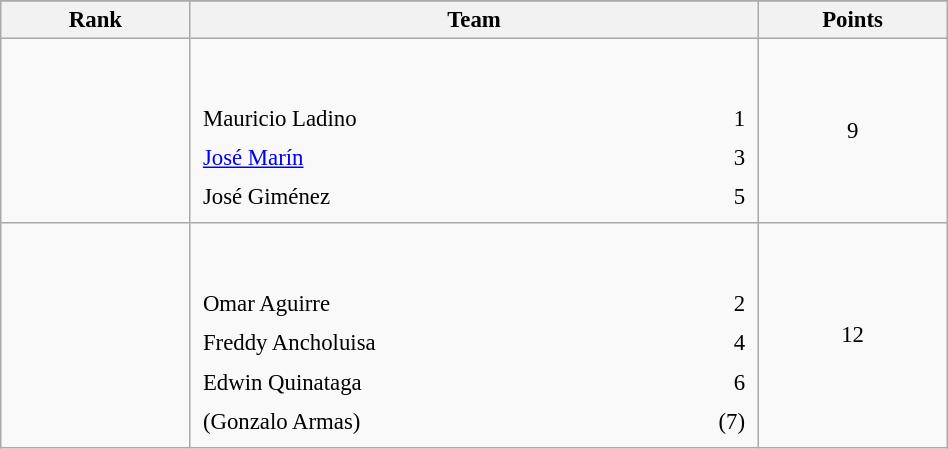<table class="wikitable sortable" style=" text-align:center; font-size:95%;" width="50%">
<tr>
</tr>
<tr>
<th width=10%>Rank</th>
<th width=30%>Team</th>
<th width=10%>Points</th>
</tr>
<tr>
<td align=center></td>
<td align=left> <br><br><table width=100%>
<tr>
<td align=left style="border:0">Mauricio Ladino</td>
<td align=right style="border:0">1</td>
</tr>
<tr>
<td align=left style="border:0"><a href='#'>José Marín</a></td>
<td align=right style="border:0">3</td>
</tr>
<tr>
<td align=left style="border:0">José Giménez</td>
<td align=right style="border:0">5</td>
</tr>
</table>
</td>
<td>9</td>
</tr>
<tr>
<td align=center></td>
<td align=left> <br><br><table width=100%>
<tr>
<td align=left style="border:0">Omar Aguirre</td>
<td align=right style="border:0">2</td>
</tr>
<tr>
<td align=left style="border:0">Freddy Ancholuisa</td>
<td align=right style="border:0">4</td>
</tr>
<tr>
<td align=left style="border:0">Edwin Quinataga</td>
<td align=right style="border:0">6</td>
</tr>
<tr>
<td align=left style="border:0">(Gonzalo Armas)</td>
<td align=right style="border:0">(7)</td>
</tr>
</table>
</td>
<td>12</td>
</tr>
</table>
